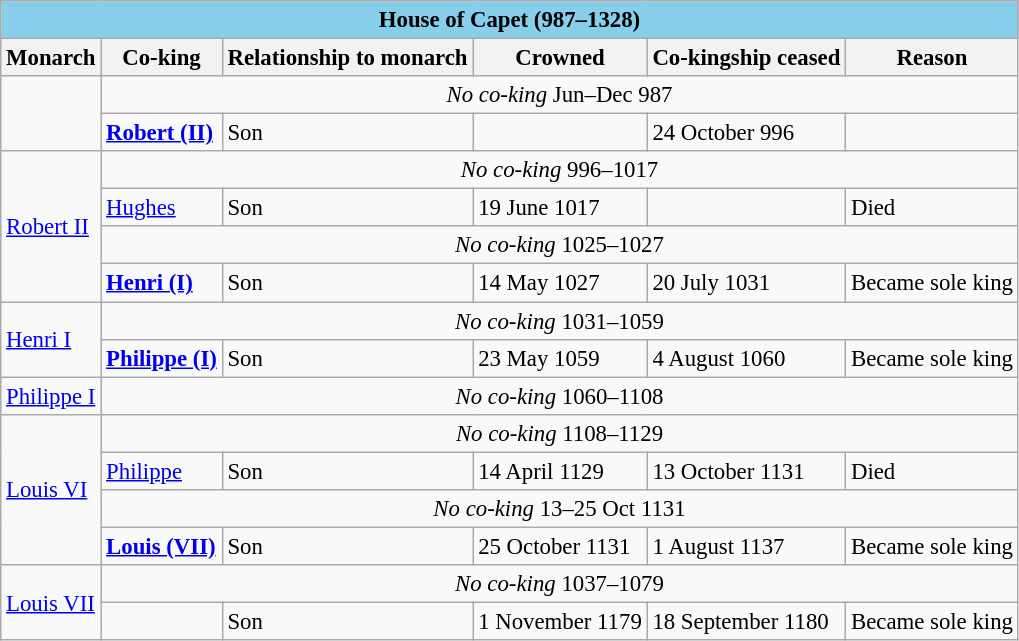<table class="wikitable" style="font-size:95%">
<tr>
<th colspan="6" style="background: skyblue;">House of Capet (987–1328)</th>
</tr>
<tr>
<th>Monarch</th>
<th>Co-king</th>
<th>Relationship to monarch</th>
<th>Crowned</th>
<th>Co-kingship ceased</th>
<th>Reason</th>
</tr>
<tr>
<td rowspan=2></td>
<td colspan=5 style="text-align:center"><em>No co-king</em> Jun–Dec 987</td>
</tr>
<tr>
<td><strong><a href='#'>Robert (II)</a></strong></td>
<td>Son</td>
<td></td>
<td>24 October 996</td>
<td></td>
</tr>
<tr>
<td rowspan=4><a href='#'>Robert II</a></td>
<td colspan=5 style="text-align:center"><em>No co-king</em> 996–1017</td>
</tr>
<tr>
<td><a href='#'>Hughes</a></td>
<td>Son</td>
<td>19 June 1017</td>
<td></td>
<td>Died</td>
</tr>
<tr>
<td colspan=5 style="text-align:center"><em>No co-king</em> 1025–1027</td>
</tr>
<tr>
<td><strong><a href='#'>Henri (I)</a></strong></td>
<td>Son</td>
<td>14 May 1027</td>
<td>20 July 1031</td>
<td>Became sole king</td>
</tr>
<tr>
<td rowspan=2><a href='#'>Henri I</a></td>
<td colspan=5 style="text-align:center"><em>No co-king</em> 1031–1059</td>
</tr>
<tr>
<td><strong><a href='#'>Philippe (I)</a></strong></td>
<td>Son</td>
<td>23 May 1059</td>
<td>4 August 1060</td>
<td>Became sole king</td>
</tr>
<tr>
<td><a href='#'>Philippe I</a></td>
<td colspan=5 style="text-align:center"><em>No co-king</em> 1060–1108</td>
</tr>
<tr>
<td rowspan=4><a href='#'>Louis VI</a></td>
<td colspan=5 style="text-align:center"><em>No co-king</em> 1108–1129</td>
</tr>
<tr>
<td><a href='#'>Philippe</a></td>
<td>Son</td>
<td>14 April 1129</td>
<td>13 October 1131</td>
<td>Died</td>
</tr>
<tr>
<td colspan=5 style="text-align:center"><em>No co-king</em> 13–25 Oct 1131</td>
</tr>
<tr>
<td><strong><a href='#'>Louis (VII)</a></strong></td>
<td>Son</td>
<td>25 October 1131</td>
<td>1 August 1137</td>
<td>Became sole king</td>
</tr>
<tr>
<td rowspan=2><a href='#'>Louis VII</a></td>
<td colspan=5 style="text-align:center"><em>No co-king</em> 1037–1079</td>
</tr>
<tr>
<td></td>
<td>Son</td>
<td>1 November 1179</td>
<td>18 September 1180</td>
<td>Became sole king</td>
</tr>
</table>
